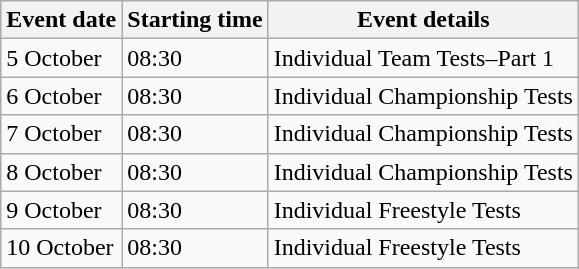<table class="wikitable">
<tr>
<th>Event date</th>
<th>Starting time</th>
<th>Event details</th>
</tr>
<tr>
<td>5 October</td>
<td>08:30</td>
<td>Individual Team Tests–Part 1</td>
</tr>
<tr>
<td>6 October</td>
<td>08:30</td>
<td>Individual Championship Tests</td>
</tr>
<tr>
<td>7 October</td>
<td>08:30</td>
<td>Individual Championship Tests</td>
</tr>
<tr>
<td>8 October</td>
<td>08:30</td>
<td>Individual Championship Tests</td>
</tr>
<tr>
<td>9 October</td>
<td>08:30</td>
<td>Individual Freestyle Tests</td>
</tr>
<tr>
<td>10 October</td>
<td>08:30</td>
<td>Individual Freestyle Tests</td>
</tr>
</table>
